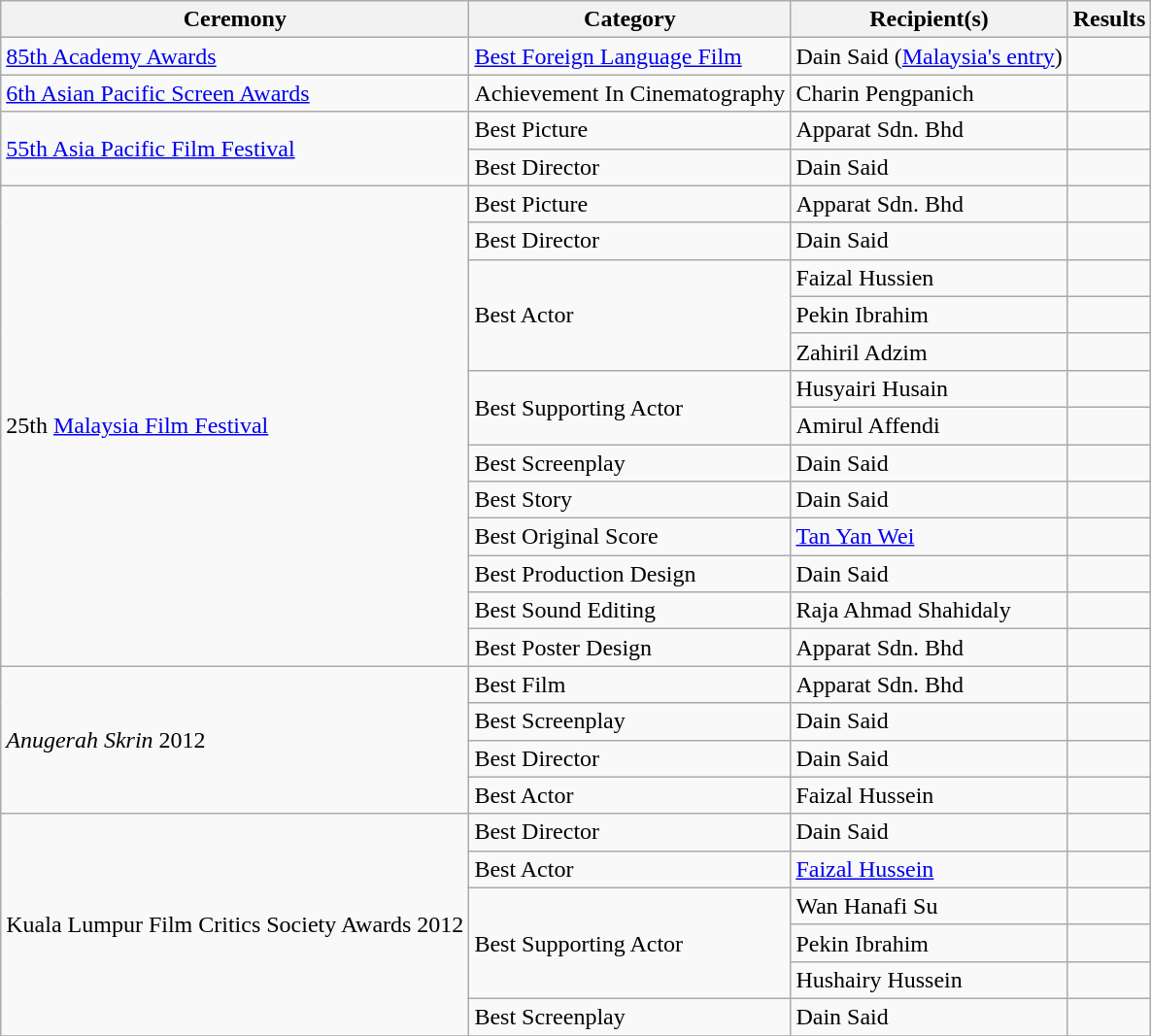<table class="wikitable" >
<tr>
<th>Ceremony</th>
<th>Category</th>
<th>Recipient(s)</th>
<th>Results</th>
</tr>
<tr>
<td rowspan="1"><a href='#'>85th Academy Awards</a></td>
<td><a href='#'>Best Foreign Language Film</a></td>
<td>Dain Said (<a href='#'>Malaysia's entry</a>)</td>
<td></td>
</tr>
<tr>
<td rowspan="1"><a href='#'>6th Asian Pacific Screen Awards</a></td>
<td>Achievement In Cinematography</td>
<td>Charin Pengpanich</td>
<td></td>
</tr>
<tr>
<td rowspan="2"><a href='#'>55th Asia Pacific Film Festival</a></td>
<td>Best Picture</td>
<td>Apparat Sdn. Bhd</td>
<td></td>
</tr>
<tr>
<td>Best Director</td>
<td>Dain Said</td>
<td></td>
</tr>
<tr>
<td rowspan="13">25th <a href='#'>Malaysia Film Festival</a></td>
<td>Best Picture</td>
<td>Apparat Sdn. Bhd</td>
<td></td>
</tr>
<tr>
<td>Best Director</td>
<td>Dain Said</td>
<td></td>
</tr>
<tr>
<td rowspan="3">Best Actor</td>
<td>Faizal Hussien</td>
<td></td>
</tr>
<tr>
<td>Pekin Ibrahim</td>
<td></td>
</tr>
<tr>
<td>Zahiril Adzim</td>
<td></td>
</tr>
<tr>
<td rowspan="2">Best Supporting Actor</td>
<td>Husyairi Husain</td>
<td></td>
</tr>
<tr>
<td>Amirul Affendi</td>
<td></td>
</tr>
<tr>
<td>Best Screenplay</td>
<td>Dain Said</td>
<td></td>
</tr>
<tr>
<td>Best Story</td>
<td>Dain Said</td>
<td></td>
</tr>
<tr>
<td>Best Original Score</td>
<td><a href='#'>Tan Yan Wei</a></td>
<td></td>
</tr>
<tr>
<td>Best Production Design</td>
<td>Dain Said</td>
<td></td>
</tr>
<tr>
<td>Best Sound Editing</td>
<td>Raja Ahmad Shahidaly</td>
<td></td>
</tr>
<tr>
<td>Best Poster Design</td>
<td>Apparat Sdn. Bhd</td>
<td></td>
</tr>
<tr>
<td rowspan="4"><em>Anugerah Skrin</em> 2012</td>
<td>Best Film</td>
<td>Apparat Sdn. Bhd</td>
<td></td>
</tr>
<tr>
<td>Best Screenplay</td>
<td>Dain Said</td>
<td></td>
</tr>
<tr>
<td>Best Director</td>
<td>Dain Said</td>
<td></td>
</tr>
<tr>
<td>Best Actor</td>
<td>Faizal Hussein</td>
<td></td>
</tr>
<tr>
<td rowspan="6">Kuala Lumpur Film Critics Society Awards 2012</td>
<td>Best Director</td>
<td>Dain Said</td>
<td></td>
</tr>
<tr>
<td>Best Actor</td>
<td><a href='#'>Faizal Hussein</a></td>
<td></td>
</tr>
<tr>
<td rowspan="3">Best Supporting Actor</td>
<td>Wan Hanafi Su</td>
<td></td>
</tr>
<tr>
<td>Pekin Ibrahim</td>
<td></td>
</tr>
<tr>
<td>Hushairy Hussein</td>
<td></td>
</tr>
<tr>
<td>Best Screenplay</td>
<td>Dain Said</td>
<td></td>
</tr>
<tr>
</tr>
</table>
